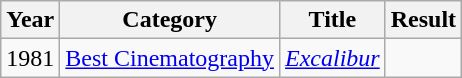<table class="wikitable">
<tr>
<th>Year</th>
<th>Category</th>
<th>Title</th>
<th>Result</th>
</tr>
<tr>
<td>1981</td>
<td><a href='#'>Best Cinematography</a></td>
<td><em><a href='#'>Excalibur</a></em></td>
<td></td>
</tr>
</table>
